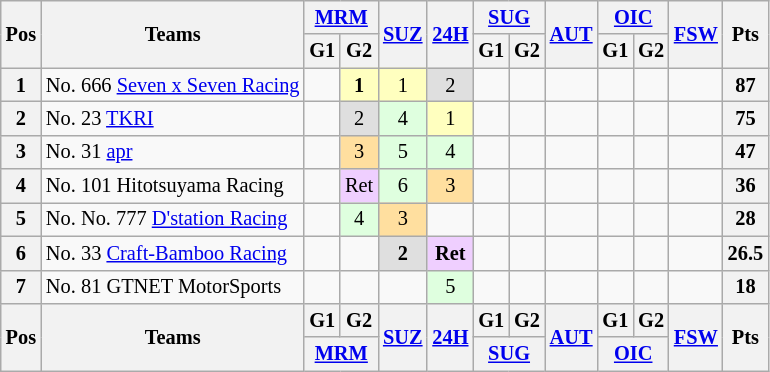<table class="wikitable" style="font-size:85%; text-align:center">
<tr>
<th rowspan=2>Pos</th>
<th rowspan=2>Teams</th>
<th colspan=2><a href='#'>MRM</a></th>
<th rowspan=2><a href='#'>SUZ</a></th>
<th rowspan=2><a href='#'>24H</a></th>
<th colspan=2><a href='#'>SUG</a></th>
<th rowspan=2><a href='#'>AUT</a></th>
<th colspan=2><a href='#'>OIC</a></th>
<th rowspan=2><a href='#'>FSW</a></th>
<th rowspan=2>Pts</th>
</tr>
<tr>
<th>G1</th>
<th>G2</th>
<th>G1</th>
<th>G2</th>
<th>G1</th>
<th>G2</th>
</tr>
<tr>
<th>1</th>
<td align="left"> No. 666 <a href='#'>Seven x Seven Racing</a></td>
<td></td>
<td style="background:#FFFFBF;"><strong>1</strong></td>
<td style="background:#FFFFBF;">1</td>
<td style="background:#DFDFDF;">2</td>
<td></td>
<td></td>
<td></td>
<td></td>
<td></td>
<td></td>
<th>87</th>
</tr>
<tr>
<th>2</th>
<td align="left"> No. 23 <a href='#'>TKRI</a></td>
<td></td>
<td style="background:#DFDFDF;">2</td>
<td style="background:#DFFFDF;">4</td>
<td style="background:#FFFFBF;">1</td>
<td></td>
<td></td>
<td></td>
<td></td>
<td></td>
<td></td>
<th>75</th>
</tr>
<tr>
<th>3</th>
<td align="left"> No. 31 <a href='#'>apr</a></td>
<td></td>
<td style="background:#FFDF9F;">3</td>
<td style="background:#DFFFDF;">5</td>
<td style="background:#DFFFDF;">4</td>
<td></td>
<td></td>
<td></td>
<td></td>
<td></td>
<td></td>
<th>47</th>
</tr>
<tr>
<th>4</th>
<td align="left"> No. 101 Hitotsuyama Racing</td>
<td></td>
<td style="background:#EFCFFF;">Ret</td>
<td style="background:#DFFFDF;">6</td>
<td style="background:#FFDF9F;">3</td>
<td></td>
<td></td>
<td></td>
<td></td>
<td></td>
<td></td>
<th>36</th>
</tr>
<tr>
<th>5</th>
<td align="left"> No. No. 777 <a href='#'>D'station Racing</a></td>
<td></td>
<td style="background:#DFFFDF;">4</td>
<td style="background:#FFDF9F;">3</td>
<td></td>
<td></td>
<td></td>
<td></td>
<td></td>
<td></td>
<td></td>
<th>28</th>
</tr>
<tr>
<th>6</th>
<td align="left"> No. 33 <a href='#'>Craft-Bamboo Racing</a></td>
<td></td>
<td></td>
<td style="background:#DFDFDF;"><strong>2</strong></td>
<td style="background:#EFCFFF;"><strong>Ret</strong></td>
<td></td>
<td></td>
<td></td>
<td></td>
<td></td>
<td></td>
<th>26.5</th>
</tr>
<tr>
<th>7</th>
<td align="left"> No. 81 GTNET MotorSports</td>
<td></td>
<td></td>
<td></td>
<td style="background:#DFFFDF;">5</td>
<td></td>
<td></td>
<td></td>
<td></td>
<td></td>
<td></td>
<th>18</th>
</tr>
<tr>
<th rowspan=2>Pos</th>
<th rowspan=2>Teams</th>
<th>G1</th>
<th>G2</th>
<th rowspan=2><a href='#'>SUZ</a></th>
<th rowspan=2><a href='#'>24H</a></th>
<th>G1</th>
<th>G2</th>
<th rowspan=2><a href='#'>AUT</a></th>
<th>G1</th>
<th>G2</th>
<th rowspan=2><a href='#'>FSW</a></th>
<th rowspan=2>Pts</th>
</tr>
<tr>
<th colspan=2><a href='#'>MRM</a></th>
<th colspan=2><a href='#'>SUG</a></th>
<th colspan=2><a href='#'>OIC</a></th>
</tr>
</table>
